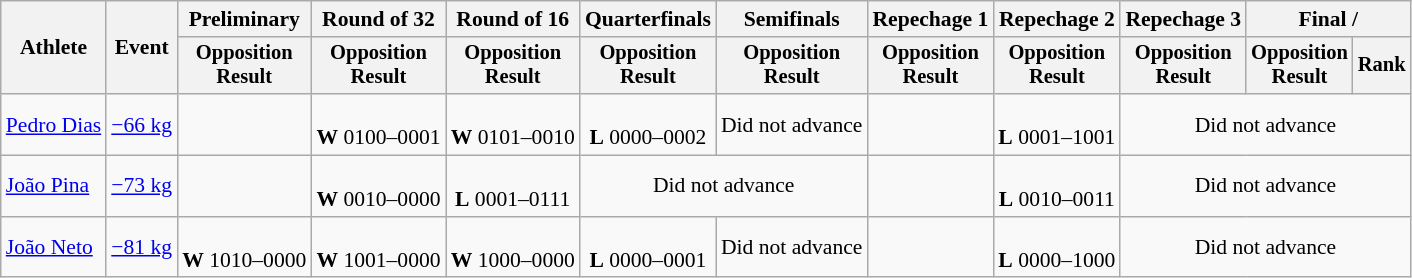<table class="wikitable" style="font-size:90%">
<tr>
<th rowspan="2">Athlete</th>
<th rowspan="2">Event</th>
<th>Preliminary</th>
<th>Round of 32</th>
<th>Round of 16</th>
<th>Quarterfinals</th>
<th>Semifinals</th>
<th>Repechage 1</th>
<th>Repechage 2</th>
<th>Repechage 3</th>
<th colspan=2>Final / </th>
</tr>
<tr style="font-size:95%">
<th>Opposition<br>Result</th>
<th>Opposition<br>Result</th>
<th>Opposition<br>Result</th>
<th>Opposition<br>Result</th>
<th>Opposition<br>Result</th>
<th>Opposition<br>Result</th>
<th>Opposition<br>Result</th>
<th>Opposition<br>Result</th>
<th>Opposition<br>Result</th>
<th>Rank</th>
</tr>
<tr align=center>
<td align=left><a href='#'>Pedro Dias</a></td>
<td align=left><a href='#'>−66 kg</a></td>
<td></td>
<td><br><strong>W</strong> 0100–0001</td>
<td><br><strong>W</strong> 0101–0010</td>
<td><br><strong>L</strong> 0000–0002</td>
<td>Did not advance</td>
<td></td>
<td><br><strong>L</strong> 0001–1001</td>
<td colspan=3>Did not advance</td>
</tr>
<tr align=center>
<td align=left><a href='#'>João Pina</a></td>
<td align=left><a href='#'>−73 kg</a></td>
<td></td>
<td><br><strong>W</strong> 0010–0000</td>
<td><br><strong>L</strong> 0001–0111</td>
<td colspan=2>Did not advance</td>
<td></td>
<td><br><strong>L</strong> 0010–0011</td>
<td colspan=3>Did not advance</td>
</tr>
<tr align=center>
<td align=left><a href='#'>João Neto</a></td>
<td align=left><a href='#'>−81 kg</a></td>
<td><br><strong>W</strong> 1010–0000</td>
<td><br><strong>W</strong> 1001–0000</td>
<td><br><strong>W</strong> 1000–0000</td>
<td><br><strong>L</strong> 0000–0001</td>
<td>Did not advance</td>
<td></td>
<td><br><strong>L</strong> 0000–1000</td>
<td colspan=3>Did not advance</td>
</tr>
</table>
